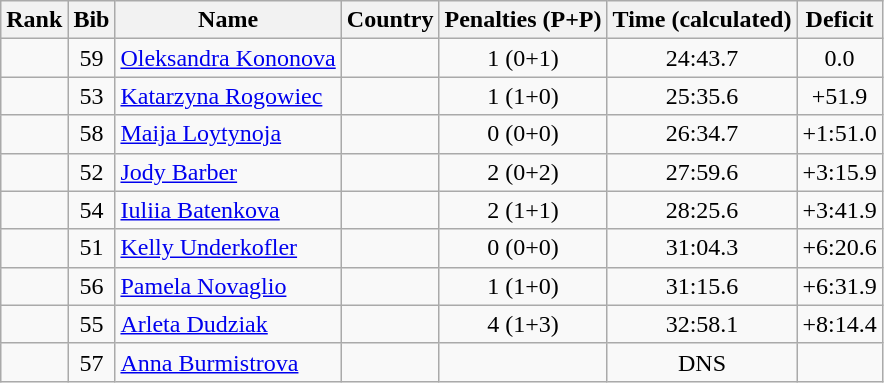<table class="wikitable sortable" style="text-align:center">
<tr>
<th>Rank</th>
<th>Bib</th>
<th>Name</th>
<th>Country</th>
<th>Penalties  (P+P)</th>
<th>Time (calculated)</th>
<th>Deficit</th>
</tr>
<tr>
<td></td>
<td>59</td>
<td align=left><a href='#'>Oleksandra Kononova</a></td>
<td align=left></td>
<td>1 (0+1)</td>
<td>24:43.7</td>
<td>0.0</td>
</tr>
<tr>
<td></td>
<td>53</td>
<td align=left><a href='#'>Katarzyna Rogowiec</a></td>
<td align=left></td>
<td>1 (1+0)</td>
<td>25:35.6</td>
<td>+51.9</td>
</tr>
<tr>
<td></td>
<td>58</td>
<td align=left><a href='#'>Maija Loytynoja</a></td>
<td align=left></td>
<td>0 (0+0)</td>
<td>26:34.7</td>
<td>+1:51.0</td>
</tr>
<tr>
<td></td>
<td>52</td>
<td align=left><a href='#'>Jody Barber</a></td>
<td align=left></td>
<td>2 (0+2)</td>
<td>27:59.6</td>
<td>+3:15.9</td>
</tr>
<tr>
<td></td>
<td>54</td>
<td align=left><a href='#'>Iuliia Batenkova</a></td>
<td align=left></td>
<td>2 (1+1)</td>
<td>28:25.6</td>
<td>+3:41.9</td>
</tr>
<tr>
<td></td>
<td>51</td>
<td align=left><a href='#'>Kelly Underkofler</a></td>
<td align=left></td>
<td>0 (0+0)</td>
<td>31:04.3</td>
<td>+6:20.6</td>
</tr>
<tr>
<td></td>
<td>56</td>
<td align=left><a href='#'>Pamela Novaglio</a></td>
<td align=left></td>
<td>1 (1+0)</td>
<td>31:15.6</td>
<td>+6:31.9</td>
</tr>
<tr>
<td></td>
<td>55</td>
<td align=left><a href='#'>Arleta Dudziak</a></td>
<td align=left></td>
<td>4 (1+3)</td>
<td>32:58.1</td>
<td>+8:14.4</td>
</tr>
<tr>
<td></td>
<td>57</td>
<td align=left><a href='#'>Anna Burmistrova</a></td>
<td align=left></td>
<td></td>
<td>DNS</td>
<td></td>
</tr>
</table>
